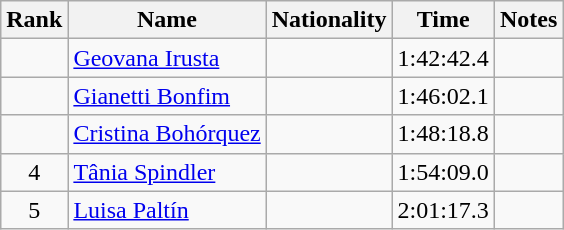<table class="wikitable sortable" style="text-align:center">
<tr>
<th>Rank</th>
<th>Name</th>
<th>Nationality</th>
<th>Time</th>
<th>Notes</th>
</tr>
<tr>
<td></td>
<td align=left><a href='#'>Geovana Irusta</a></td>
<td align=left></td>
<td>1:42:42.4</td>
<td></td>
</tr>
<tr>
<td></td>
<td align=left><a href='#'>Gianetti Bonfim</a></td>
<td align=left></td>
<td>1:46:02.1</td>
<td></td>
</tr>
<tr>
<td></td>
<td align=left><a href='#'>Cristina Bohórquez</a></td>
<td align=left></td>
<td>1:48:18.8</td>
<td></td>
</tr>
<tr>
<td>4</td>
<td align=left><a href='#'>Tânia Spindler</a></td>
<td align=left></td>
<td>1:54:09.0</td>
<td></td>
</tr>
<tr>
<td>5</td>
<td align=left><a href='#'>Luisa Paltín</a></td>
<td align=left></td>
<td>2:01:17.3</td>
<td></td>
</tr>
</table>
